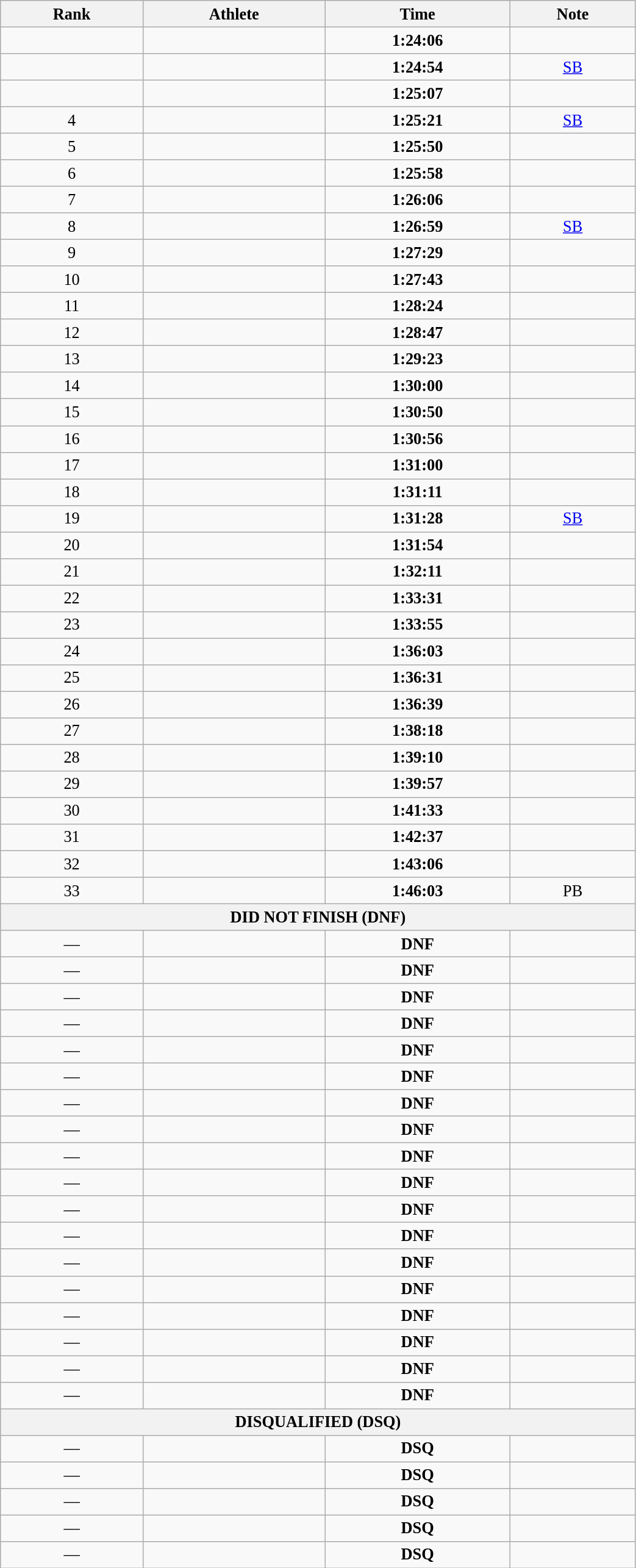<table class="wikitable sortable" style=" text-align:center; font-size:110%;" width="55%">
<tr>
<th>Rank</th>
<th>Athlete</th>
<th>Time</th>
<th>Note</th>
</tr>
<tr>
<td></td>
<td align=left></td>
<td><strong>1:24:06</strong></td>
<td></td>
</tr>
<tr>
<td></td>
<td align=left></td>
<td><strong>1:24:54</strong></td>
<td><a href='#'>SB</a></td>
</tr>
<tr>
<td></td>
<td align=left></td>
<td><strong>1:25:07</strong></td>
<td></td>
</tr>
<tr>
<td>4</td>
<td align=left></td>
<td><strong>1:25:21</strong></td>
<td><a href='#'>SB</a></td>
</tr>
<tr>
<td>5</td>
<td align=left></td>
<td><strong> 1:25:50 </strong></td>
<td></td>
</tr>
<tr>
<td>6</td>
<td align=left></td>
<td><strong> 1:25:58 </strong></td>
<td></td>
</tr>
<tr>
<td>7</td>
<td align=left></td>
<td><strong> 1:26:06 </strong></td>
<td></td>
</tr>
<tr>
<td>8</td>
<td align=left></td>
<td><strong> 1:26:59 </strong></td>
<td><a href='#'>SB</a></td>
</tr>
<tr>
<td>9</td>
<td align=left></td>
<td><strong> 1:27:29 </strong></td>
<td></td>
</tr>
<tr>
<td>10</td>
<td align=left></td>
<td><strong> 1:27:43 </strong></td>
<td></td>
</tr>
<tr>
<td>11</td>
<td align=left></td>
<td><strong> 1:28:24 </strong></td>
<td></td>
</tr>
<tr>
<td>12</td>
<td align=left></td>
<td><strong> 1:28:47 </strong></td>
<td></td>
</tr>
<tr>
<td>13</td>
<td align=left></td>
<td><strong> 1:29:23 </strong></td>
<td></td>
</tr>
<tr>
<td>14</td>
<td align=left></td>
<td><strong> 1:30:00 </strong></td>
<td></td>
</tr>
<tr>
<td>15</td>
<td align=left></td>
<td><strong> 1:30:50 </strong></td>
<td></td>
</tr>
<tr>
<td>16</td>
<td align=left></td>
<td><strong> 1:30:56 </strong></td>
<td></td>
</tr>
<tr>
<td>17</td>
<td align=left></td>
<td><strong> 1:31:00 </strong></td>
<td></td>
</tr>
<tr>
<td>18</td>
<td align=left></td>
<td><strong> 1:31:11 </strong></td>
<td></td>
</tr>
<tr>
<td>19</td>
<td align=left></td>
<td><strong> 1:31:28 </strong></td>
<td><a href='#'>SB</a></td>
</tr>
<tr>
<td>20</td>
<td align=left></td>
<td><strong> 1:31:54 </strong></td>
<td></td>
</tr>
<tr>
<td>21</td>
<td align=left></td>
<td><strong> 1:32:11 </strong></td>
<td></td>
</tr>
<tr>
<td>22</td>
<td align=left></td>
<td><strong> 1:33:31 </strong></td>
<td></td>
</tr>
<tr>
<td>23</td>
<td align=left></td>
<td><strong> 1:33:55 </strong></td>
<td></td>
</tr>
<tr>
<td>24</td>
<td align=left></td>
<td><strong> 1:36:03 </strong></td>
<td></td>
</tr>
<tr>
<td>25</td>
<td align=left></td>
<td><strong> 1:36:31 </strong></td>
<td></td>
</tr>
<tr>
<td>26</td>
<td align=left></td>
<td><strong> 1:36:39 </strong></td>
<td></td>
</tr>
<tr>
<td>27</td>
<td align=left></td>
<td><strong> 1:38:18 </strong></td>
<td></td>
</tr>
<tr>
<td>28</td>
<td align=left></td>
<td><strong> 1:39:10 </strong></td>
<td></td>
</tr>
<tr>
<td>29</td>
<td align=left></td>
<td><strong> 1:39:57 </strong></td>
<td></td>
</tr>
<tr>
<td>30</td>
<td align=left></td>
<td><strong> 1:41:33 </strong></td>
<td></td>
</tr>
<tr>
<td>31</td>
<td align=left></td>
<td><strong> 1:42:37 </strong></td>
<td></td>
</tr>
<tr>
<td>32</td>
<td align=left></td>
<td><strong> 1:43:06 </strong></td>
<td></td>
</tr>
<tr>
<td>33</td>
<td align=left></td>
<td><strong> 1:46:03</strong></td>
<td>PB</td>
</tr>
<tr>
<th colspan="4">DID NOT FINISH (DNF)</th>
</tr>
<tr>
<td>—</td>
<td align=left></td>
<td><strong> DNF</strong></td>
<td></td>
</tr>
<tr>
<td>—</td>
<td align=left></td>
<td><strong> DNF</strong></td>
<td></td>
</tr>
<tr>
<td>—</td>
<td align=left></td>
<td><strong> DNF</strong></td>
<td></td>
</tr>
<tr>
<td>—</td>
<td align=left></td>
<td><strong> DNF</strong></td>
<td></td>
</tr>
<tr>
<td>—</td>
<td align=left></td>
<td><strong> DNF</strong></td>
<td></td>
</tr>
<tr>
<td>—</td>
<td align=left></td>
<td><strong> DNF</strong></td>
<td></td>
</tr>
<tr>
<td>—</td>
<td align=left></td>
<td><strong> DNF</strong></td>
<td></td>
</tr>
<tr>
<td>—</td>
<td align=left></td>
<td><strong> DNF</strong></td>
<td></td>
</tr>
<tr>
<td>—</td>
<td align=left></td>
<td><strong> DNF</strong></td>
<td></td>
</tr>
<tr>
<td>—</td>
<td align=left></td>
<td><strong> DNF</strong></td>
<td></td>
</tr>
<tr>
<td>—</td>
<td align=left></td>
<td><strong> DNF</strong></td>
<td></td>
</tr>
<tr>
<td>—</td>
<td align=left></td>
<td><strong> DNF</strong></td>
<td></td>
</tr>
<tr>
<td>—</td>
<td align=left></td>
<td><strong> DNF</strong></td>
<td></td>
</tr>
<tr>
<td>—</td>
<td align=left></td>
<td><strong> DNF</strong></td>
<td></td>
</tr>
<tr>
<td>—</td>
<td align=left></td>
<td><strong> DNF</strong></td>
<td></td>
</tr>
<tr>
<td>—</td>
<td align=left></td>
<td><strong> DNF</strong></td>
<td></td>
</tr>
<tr>
<td>—</td>
<td align=left></td>
<td><strong> DNF</strong></td>
<td></td>
</tr>
<tr>
<td>—</td>
<td align=left></td>
<td><strong> DNF</strong></td>
<td></td>
</tr>
<tr>
<th colspan="4">DISQUALIFIED (DSQ)</th>
</tr>
<tr>
<td>—</td>
<td align=left></td>
<td><strong> DSQ</strong></td>
<td></td>
</tr>
<tr>
<td>—</td>
<td align=left></td>
<td><strong> DSQ</strong></td>
<td></td>
</tr>
<tr>
<td>—</td>
<td align=left></td>
<td><strong> DSQ</strong></td>
<td></td>
</tr>
<tr>
<td>—</td>
<td align=left></td>
<td><strong> DSQ</strong></td>
<td></td>
</tr>
<tr>
<td>—</td>
<td align=left></td>
<td><strong> DSQ</strong></td>
<td></td>
</tr>
</table>
